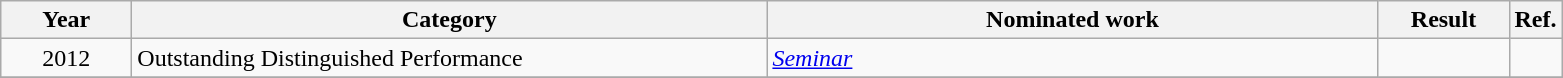<table class=wikitable>
<tr>
<th scope="col" style="width:5em;">Year</th>
<th scope="col" style="width:26em;">Category</th>
<th scope="col" style="width:25em;">Nominated work</th>
<th scope="col" style="width:5em;">Result</th>
<th>Ref.</th>
</tr>
<tr>
<td style="text-align:center;">2012</td>
<td>Outstanding Distinguished Performance</td>
<td><em><a href='#'>Seminar</a></em></td>
<td></td>
<td></td>
</tr>
<tr>
</tr>
</table>
